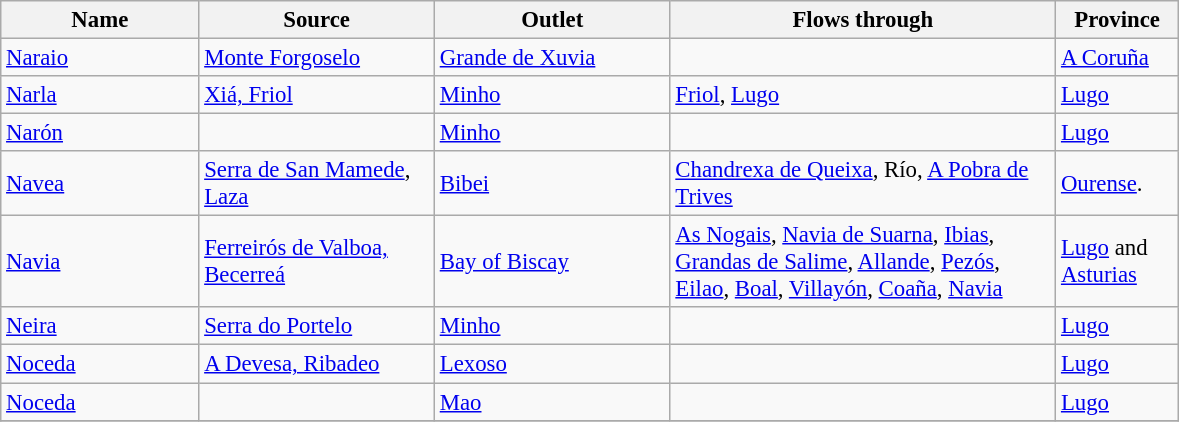<table class="wikitable sortable" style="font-size:95%;">
<tr>
<th width="125">Name</th>
<th width="150">Source</th>
<th width="150">Outlet</th>
<th width="250">Flows through</th>
<th width="75">Province</th>
</tr>
<tr>
<td><a href='#'>Naraio</a></td>
<td><a href='#'>Monte Forgoselo</a></td>
<td><a href='#'>Grande de Xuvia</a></td>
<td></td>
<td><a href='#'>A Coruña</a></td>
</tr>
<tr>
<td><a href='#'>Narla</a></td>
<td><a href='#'>Xiá, Friol</a></td>
<td><a href='#'>Minho</a></td>
<td><a href='#'>Friol</a>, <a href='#'>Lugo</a></td>
<td><a href='#'>Lugo</a></td>
</tr>
<tr>
<td><a href='#'>Narón</a></td>
<td></td>
<td><a href='#'>Minho</a></td>
<td></td>
<td><a href='#'>Lugo</a></td>
</tr>
<tr>
<td><a href='#'>Navea</a></td>
<td><a href='#'>Serra de San Mamede</a>, <a href='#'>Laza</a></td>
<td><a href='#'>Bibei</a></td>
<td><a href='#'>Chandrexa de Queixa</a>, Río, <a href='#'>A Pobra de Trives</a></td>
<td><a href='#'>Ourense</a>.</td>
</tr>
<tr>
<td><a href='#'>Navia</a></td>
<td><a href='#'>Ferreirós de Valboa, Becerreá</a></td>
<td><a href='#'>Bay of Biscay</a></td>
<td><a href='#'>As Nogais</a>, <a href='#'>Navia de Suarna</a>, <a href='#'>Ibias</a>, <a href='#'>Grandas de Salime</a>, <a href='#'>Allande</a>, <a href='#'>Pezós</a>, <a href='#'>Eilao</a>, <a href='#'>Boal</a>, <a href='#'>Villayón</a>, <a href='#'>Coaña</a>, <a href='#'>Navia</a></td>
<td><a href='#'>Lugo</a> and <a href='#'>Asturias</a></td>
</tr>
<tr>
<td><a href='#'>Neira</a></td>
<td><a href='#'>Serra do Portelo</a></td>
<td><a href='#'>Minho</a></td>
<td></td>
<td><a href='#'>Lugo</a></td>
</tr>
<tr>
<td><a href='#'>Noceda</a></td>
<td><a href='#'>A Devesa, Ribadeo</a></td>
<td><a href='#'>Lexoso</a></td>
<td></td>
<td><a href='#'>Lugo</a></td>
</tr>
<tr>
<td><a href='#'>Noceda</a></td>
<td></td>
<td><a href='#'>Mao</a></td>
<td></td>
<td><a href='#'>Lugo</a></td>
</tr>
<tr>
</tr>
</table>
